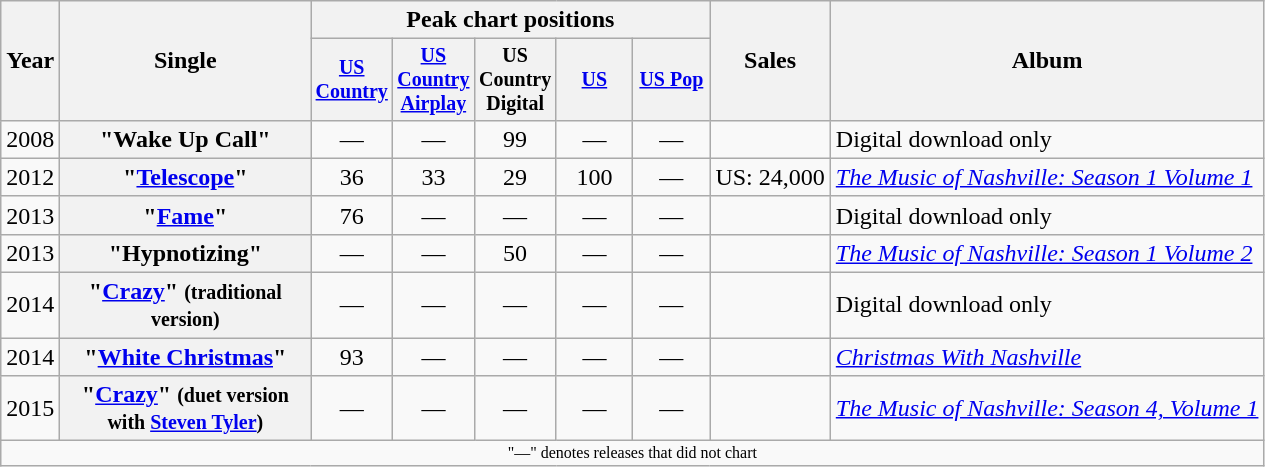<table class="wikitable plainrowheaders" style="text-align:center;">
<tr>
<th rowspan="2">Year</th>
<th rowspan="2" style="width:10em;">Single</th>
<th colspan="5">Peak chart positions</th>
<th rowspan="2">Sales</th>
<th rowspan="2">Album</th>
</tr>
<tr style="font-size:smaller;">
<th style="width:45px;"><a href='#'>US Country</a><br></th>
<th style="width:45px;"><a href='#'>US Country Airplay</a><br></th>
<th style="width:45px;">US Country Digital<br></th>
<th style="width:45px;"><a href='#'>US</a></th>
<th style="width:45px;"><a href='#'>US Pop</a></th>
</tr>
<tr>
<td>2008</td>
<th scope="row">"Wake Up Call"</th>
<td>—</td>
<td>—</td>
<td>99</td>
<td>—</td>
<td>—</td>
<td></td>
<td style="text-align:left;">Digital download only</td>
</tr>
<tr>
<td>2012</td>
<th scope="row">"<a href='#'>Telescope</a>"</th>
<td>36</td>
<td>33</td>
<td>29</td>
<td>100</td>
<td>—</td>
<td>US: 24,000</td>
<td style="text-align:left;"><em><a href='#'>The Music of Nashville: Season 1 Volume 1</a></em></td>
</tr>
<tr>
<td>2013</td>
<th scope="row">"<a href='#'>Fame</a>"</th>
<td>76</td>
<td>—</td>
<td>—</td>
<td>—</td>
<td>—</td>
<td></td>
<td style="text-align:left;">Digital download only</td>
</tr>
<tr>
<td>2013</td>
<th scope="row">"Hypnotizing"</th>
<td>—</td>
<td>—</td>
<td>50</td>
<td>—</td>
<td>—</td>
<td></td>
<td style="text-align:left;"><em><a href='#'>The Music of Nashville: Season 1 Volume 2</a></em></td>
</tr>
<tr>
<td>2014</td>
<th scope="row">"<a href='#'>Crazy</a>" <small>(traditional version)</small></th>
<td>—</td>
<td>—</td>
<td>—</td>
<td>—</td>
<td>—</td>
<td></td>
<td style="text-align:left;">Digital download only</td>
</tr>
<tr>
<td>2014</td>
<th scope="row">"<a href='#'>White Christmas</a>"</th>
<td>93</td>
<td>—</td>
<td>—</td>
<td>—</td>
<td>—</td>
<td></td>
<td style="text-align:left;"><em><a href='#'>Christmas With Nashville</a></em></td>
</tr>
<tr>
<td>2015</td>
<th scope="row">"<a href='#'>Crazy</a>" <small>(duet version with <a href='#'>Steven Tyler</a>)</small></th>
<td>—</td>
<td>—</td>
<td>—</td>
<td>—</td>
<td>—</td>
<td></td>
<td style="text-align:left;"><em><a href='#'>The Music of Nashville: Season 4, Volume 1</a></em></td>
</tr>
<tr>
<td colspan="9" style="font-size:8pt">"—" denotes releases that did not chart</td>
</tr>
</table>
